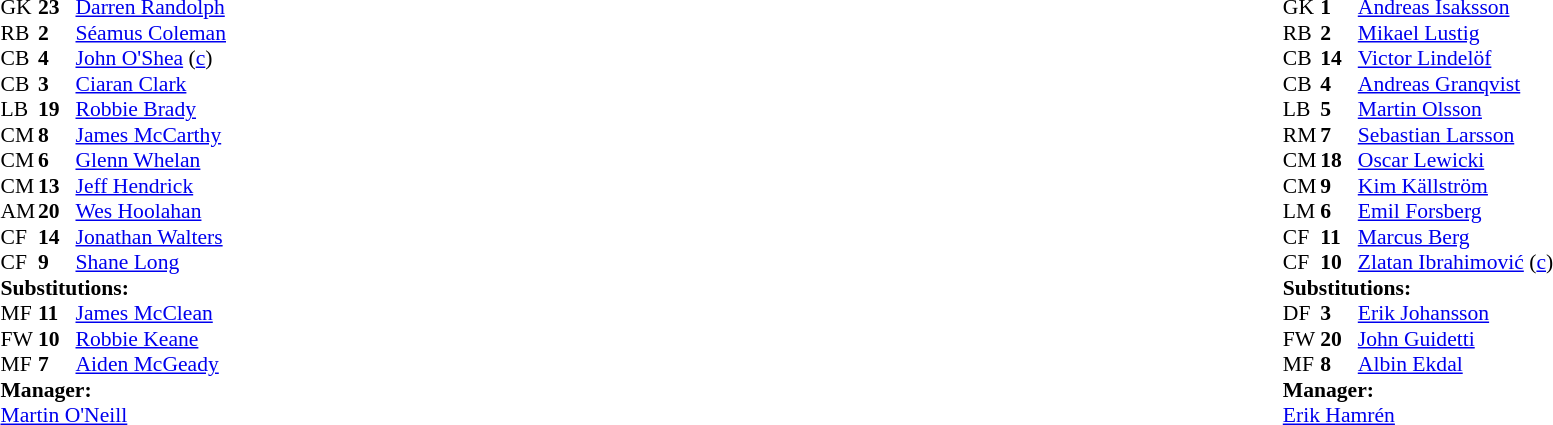<table style="width:100%;">
<tr>
<td style="vertical-align:top; width:40%;"><br><table style="font-size:90%" cellspacing="0" cellpadding="0">
<tr>
<th width="25"></th>
<th width="25"></th>
</tr>
<tr>
<td>GK</td>
<td><strong>23</strong></td>
<td><a href='#'>Darren Randolph</a></td>
</tr>
<tr>
<td>RB</td>
<td><strong>2</strong></td>
<td><a href='#'>Séamus Coleman</a></td>
</tr>
<tr>
<td>CB</td>
<td><strong>4</strong></td>
<td><a href='#'>John O'Shea</a> (<a href='#'>c</a>)</td>
</tr>
<tr>
<td>CB</td>
<td><strong>3</strong></td>
<td><a href='#'>Ciaran Clark</a></td>
</tr>
<tr>
<td>LB</td>
<td><strong>19</strong></td>
<td><a href='#'>Robbie Brady</a></td>
</tr>
<tr>
<td>CM</td>
<td><strong>8</strong></td>
<td><a href='#'>James McCarthy</a></td>
<td></td>
<td></td>
</tr>
<tr>
<td>CM</td>
<td><strong>6</strong></td>
<td><a href='#'>Glenn Whelan</a></td>
<td></td>
</tr>
<tr>
<td>CM</td>
<td><strong>13</strong></td>
<td><a href='#'>Jeff Hendrick</a></td>
</tr>
<tr>
<td>AM</td>
<td><strong>20</strong></td>
<td><a href='#'>Wes Hoolahan</a></td>
<td></td>
<td></td>
</tr>
<tr>
<td>CF</td>
<td><strong>14</strong></td>
<td><a href='#'>Jonathan Walters</a></td>
<td></td>
<td></td>
</tr>
<tr>
<td>CF</td>
<td><strong>9</strong></td>
<td><a href='#'>Shane Long</a></td>
</tr>
<tr>
<td colspan=3><strong>Substitutions:</strong></td>
</tr>
<tr>
<td>MF</td>
<td><strong>11</strong></td>
<td><a href='#'>James McClean</a></td>
<td></td>
<td></td>
</tr>
<tr>
<td>FW</td>
<td><strong>10</strong></td>
<td><a href='#'>Robbie Keane</a></td>
<td></td>
<td></td>
</tr>
<tr>
<td>MF</td>
<td><strong>7</strong></td>
<td><a href='#'>Aiden McGeady</a></td>
<td></td>
<td></td>
</tr>
<tr>
<td colspan=3><strong>Manager:</strong></td>
</tr>
<tr>
<td colspan=3> <a href='#'>Martin O'Neill</a></td>
</tr>
</table>
</td>
<td valign="top"></td>
<td style="vertical-align:top; width:50%;"><br><table style="font-size:90%; margin:auto;" cellspacing="0" cellpadding="0">
<tr>
<th width=25></th>
<th width=25></th>
</tr>
<tr>
<td>GK</td>
<td><strong>1</strong></td>
<td><a href='#'>Andreas Isaksson</a></td>
</tr>
<tr>
<td>RB</td>
<td><strong>2</strong></td>
<td><a href='#'>Mikael Lustig</a></td>
<td></td>
<td></td>
</tr>
<tr>
<td>CB</td>
<td><strong>14</strong></td>
<td><a href='#'>Victor Lindelöf</a></td>
<td></td>
</tr>
<tr>
<td>CB</td>
<td><strong>4</strong></td>
<td><a href='#'>Andreas Granqvist</a></td>
</tr>
<tr>
<td>LB</td>
<td><strong>5</strong></td>
<td><a href='#'>Martin Olsson</a></td>
</tr>
<tr>
<td>RM</td>
<td><strong>7</strong></td>
<td><a href='#'>Sebastian Larsson</a></td>
</tr>
<tr>
<td>CM</td>
<td><strong>18</strong></td>
<td><a href='#'>Oscar Lewicki</a></td>
<td></td>
<td></td>
</tr>
<tr>
<td>CM</td>
<td><strong>9</strong></td>
<td><a href='#'>Kim Källström</a></td>
</tr>
<tr>
<td>LM</td>
<td><strong>6</strong></td>
<td><a href='#'>Emil Forsberg</a></td>
</tr>
<tr>
<td>CF</td>
<td><strong>11</strong></td>
<td><a href='#'>Marcus Berg</a></td>
<td></td>
<td></td>
</tr>
<tr>
<td>CF</td>
<td><strong>10</strong></td>
<td><a href='#'>Zlatan Ibrahimović</a> (<a href='#'>c</a>)</td>
</tr>
<tr>
<td colspan=3><strong>Substitutions:</strong></td>
</tr>
<tr>
<td>DF</td>
<td><strong>3</strong></td>
<td><a href='#'>Erik Johansson</a></td>
<td></td>
<td></td>
</tr>
<tr>
<td>FW</td>
<td><strong>20</strong></td>
<td><a href='#'>John Guidetti</a></td>
<td></td>
<td></td>
</tr>
<tr>
<td>MF</td>
<td><strong>8</strong></td>
<td><a href='#'>Albin Ekdal</a></td>
<td></td>
<td></td>
</tr>
<tr>
<td colspan=3><strong>Manager:</strong></td>
</tr>
<tr>
<td colspan=3><a href='#'>Erik Hamrén</a></td>
</tr>
</table>
</td>
</tr>
</table>
